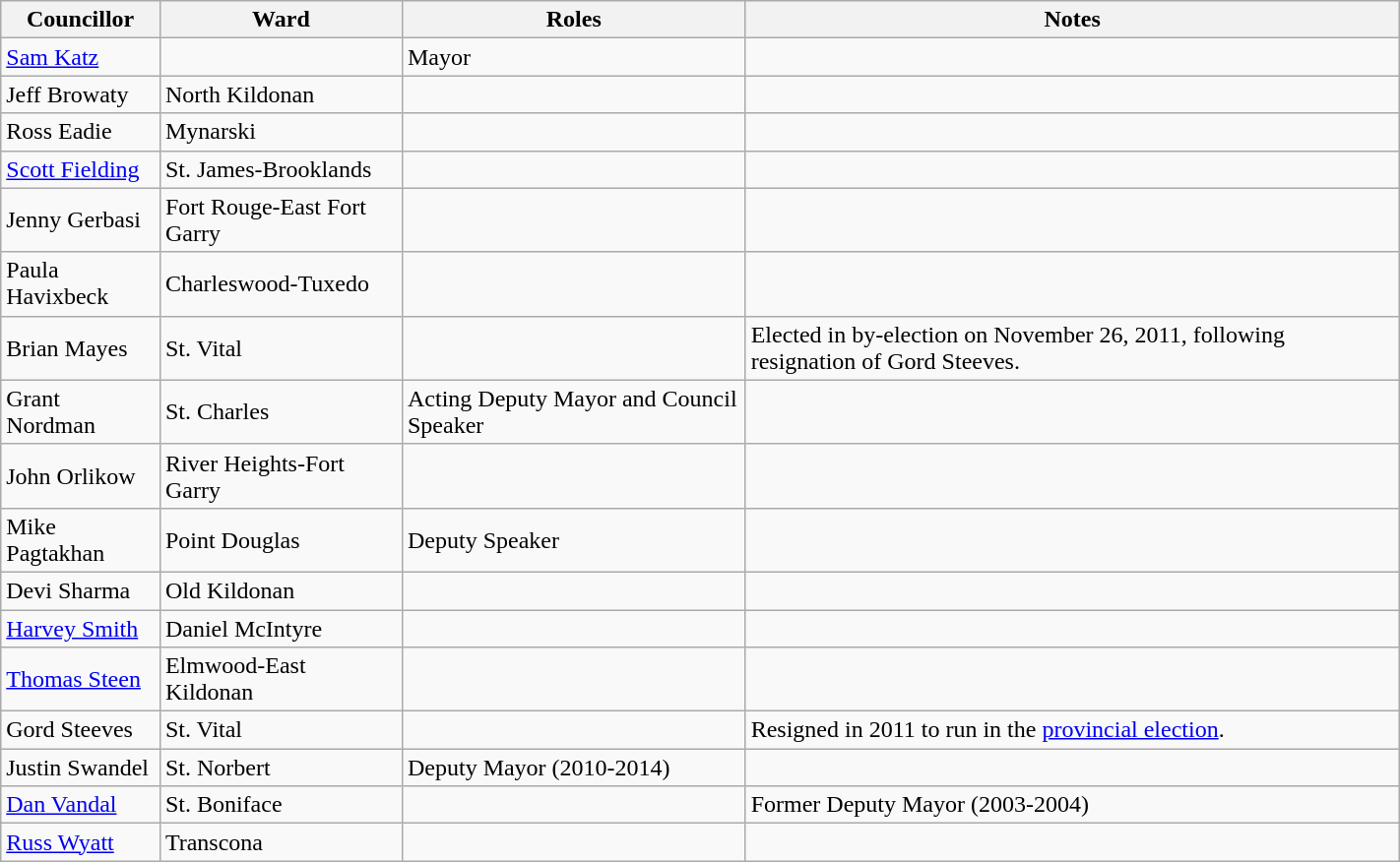<table class="wikitable" width="75%">
<tr>
<th>Councillor</th>
<th>Ward</th>
<th>Roles</th>
<th class="unsortable">Notes</th>
</tr>
<tr>
<td><a href='#'>Sam Katz</a></td>
<td></td>
<td>Mayor</td>
<td></td>
</tr>
<tr>
<td>Jeff Browaty</td>
<td>North Kildonan</td>
<td></td>
<td></td>
</tr>
<tr>
<td>Ross Eadie</td>
<td>Mynarski</td>
<td></td>
<td></td>
</tr>
<tr>
<td><a href='#'>Scott Fielding</a></td>
<td>St. James-Brooklands</td>
<td></td>
<td></td>
</tr>
<tr>
<td>Jenny Gerbasi</td>
<td>Fort Rouge-East Fort Garry</td>
<td></td>
<td></td>
</tr>
<tr>
<td>Paula Havixbeck</td>
<td>Charleswood-Tuxedo</td>
<td></td>
<td></td>
</tr>
<tr>
<td>Brian Mayes</td>
<td>St. Vital</td>
<td></td>
<td>Elected in by-election on November 26, 2011, following resignation of Gord Steeves.</td>
</tr>
<tr>
<td>Grant Nordman</td>
<td>St. Charles</td>
<td>Acting Deputy Mayor and Council Speaker</td>
<td></td>
</tr>
<tr>
<td>John Orlikow</td>
<td>River Heights-Fort Garry</td>
<td></td>
<td></td>
</tr>
<tr>
<td>Mike Pagtakhan</td>
<td>Point Douglas</td>
<td>Deputy Speaker</td>
<td></td>
</tr>
<tr>
<td>Devi Sharma</td>
<td>Old Kildonan</td>
<td></td>
<td></td>
</tr>
<tr>
<td><a href='#'>Harvey Smith</a></td>
<td>Daniel McIntyre</td>
<td></td>
<td></td>
</tr>
<tr>
<td><a href='#'>Thomas Steen</a></td>
<td>Elmwood-East Kildonan</td>
<td></td>
<td></td>
</tr>
<tr>
<td>Gord Steeves</td>
<td>St. Vital</td>
<td></td>
<td>Resigned in 2011 to run in the <a href='#'>provincial election</a>.</td>
</tr>
<tr>
<td>Justin Swandel</td>
<td>St. Norbert</td>
<td>Deputy Mayor (2010-2014)</td>
<td></td>
</tr>
<tr>
<td><a href='#'>Dan Vandal</a></td>
<td>St. Boniface</td>
<td></td>
<td>Former Deputy Mayor (2003-2004)</td>
</tr>
<tr>
<td><a href='#'>Russ Wyatt</a></td>
<td>Transcona</td>
<td></td>
<td></td>
</tr>
</table>
